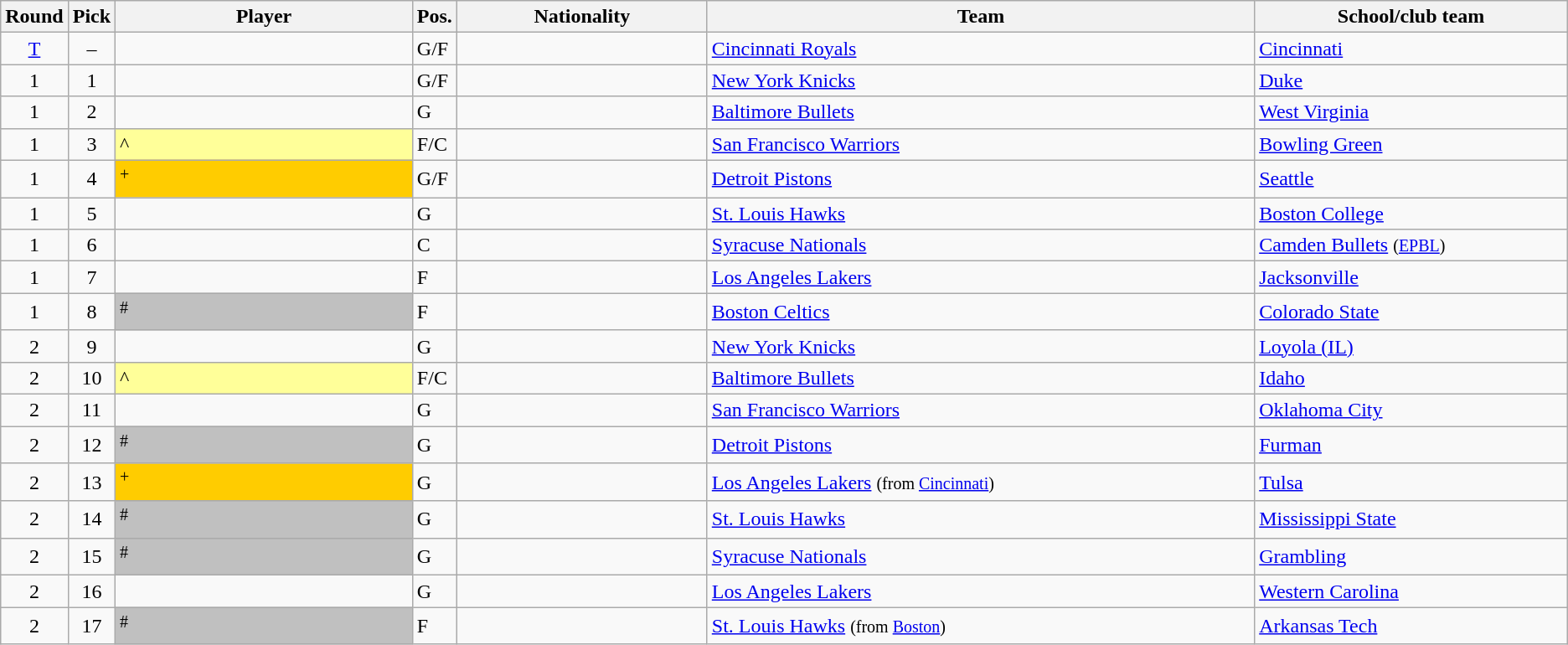<table class="wikitable sortable">
<tr>
<th width="1%">Round</th>
<th width="1%">Pick</th>
<th width="19%">Player</th>
<th width="1%">Pos.</th>
<th width="16%">Nationality</th>
<th width="35%">Team</th>
<th width="20%">School/club team</th>
</tr>
<tr>
<td align=center><a href='#'>T</a></td>
<td align=center>–</td>
<td></td>
<td>G/F</td>
<td></td>
<td><a href='#'>Cincinnati Royals</a></td>
<td><a href='#'>Cincinnati</a></td>
</tr>
<tr>
<td align=center>1</td>
<td align=center>1</td>
<td></td>
<td>G/F</td>
<td></td>
<td><a href='#'>New York Knicks</a></td>
<td><a href='#'>Duke</a></td>
</tr>
<tr>
<td align=center>1</td>
<td align=center>2</td>
<td></td>
<td>G</td>
<td></td>
<td><a href='#'>Baltimore Bullets</a></td>
<td><a href='#'>West Virginia</a></td>
</tr>
<tr>
<td align=center>1</td>
<td align=center>3</td>
<td bgcolor="#FFFF99">^</td>
<td>F/C</td>
<td></td>
<td><a href='#'>San Francisco Warriors</a></td>
<td><a href='#'>Bowling Green</a></td>
</tr>
<tr>
<td align=center>1</td>
<td align=center>4</td>
<td bgcolor="#FFCC00"><sup>+</sup></td>
<td>G/F</td>
<td></td>
<td><a href='#'>Detroit Pistons</a></td>
<td><a href='#'>Seattle</a></td>
</tr>
<tr>
<td align=center>1</td>
<td align=center>5</td>
<td></td>
<td>G</td>
<td></td>
<td><a href='#'>St. Louis Hawks</a></td>
<td><a href='#'>Boston College</a></td>
</tr>
<tr>
<td align=center>1</td>
<td align=center>6</td>
<td></td>
<td>C</td>
<td></td>
<td><a href='#'>Syracuse Nationals</a></td>
<td><a href='#'>Camden Bullets</a> <small>(<a href='#'>EPBL</a>)</small></td>
</tr>
<tr>
<td align=center>1</td>
<td align=center>7</td>
<td></td>
<td>F</td>
<td></td>
<td><a href='#'>Los Angeles Lakers</a></td>
<td><a href='#'>Jacksonville</a></td>
</tr>
<tr>
<td align=center>1</td>
<td align=center>8</td>
<td bgcolor="#C0C0C0"><sup>#</sup></td>
<td>F</td>
<td></td>
<td><a href='#'>Boston Celtics</a></td>
<td><a href='#'>Colorado State</a></td>
</tr>
<tr>
<td align=center>2</td>
<td align=center>9</td>
<td></td>
<td>G</td>
<td></td>
<td><a href='#'>New York Knicks</a></td>
<td><a href='#'>Loyola (IL)</a></td>
</tr>
<tr>
<td align=center>2</td>
<td align=center>10</td>
<td bgcolor="#FFFF99">^</td>
<td>F/C</td>
<td></td>
<td><a href='#'>Baltimore Bullets</a></td>
<td><a href='#'>Idaho</a></td>
</tr>
<tr>
<td align=center>2</td>
<td align=center>11</td>
<td></td>
<td>G</td>
<td></td>
<td><a href='#'>San Francisco Warriors</a></td>
<td><a href='#'>Oklahoma City</a></td>
</tr>
<tr>
<td align=center>2</td>
<td align=center>12</td>
<td bgcolor="#C0C0C0"><sup>#</sup></td>
<td>G</td>
<td></td>
<td><a href='#'>Detroit Pistons</a></td>
<td><a href='#'>Furman</a></td>
</tr>
<tr>
<td align=center>2</td>
<td align=center>13</td>
<td bgcolor="#FFCC00"><sup>+</sup></td>
<td>G</td>
<td></td>
<td><a href='#'>Los Angeles Lakers</a> <small>(from <a href='#'>Cincinnati</a>)</small></td>
<td><a href='#'>Tulsa</a></td>
</tr>
<tr>
<td align=center>2</td>
<td align=center>14</td>
<td bgcolor="#C0C0C0"><sup>#</sup></td>
<td>G</td>
<td></td>
<td><a href='#'>St. Louis Hawks</a></td>
<td><a href='#'>Mississippi State</a></td>
</tr>
<tr>
<td align=center>2</td>
<td align=center>15</td>
<td bgcolor="#C0C0C0"><sup>#</sup></td>
<td>G</td>
<td></td>
<td><a href='#'>Syracuse Nationals</a></td>
<td><a href='#'>Grambling</a></td>
</tr>
<tr>
<td align=center>2</td>
<td align=center>16</td>
<td></td>
<td>G</td>
<td></td>
<td><a href='#'>Los Angeles Lakers</a></td>
<td><a href='#'>Western Carolina</a></td>
</tr>
<tr>
<td align=center>2</td>
<td align=center>17</td>
<td bgcolor="#C0C0C0"><sup>#</sup></td>
<td>F</td>
<td></td>
<td><a href='#'>St. Louis Hawks</a> <small>(from <a href='#'>Boston</a>)</small></td>
<td><a href='#'>Arkansas Tech</a></td>
</tr>
</table>
